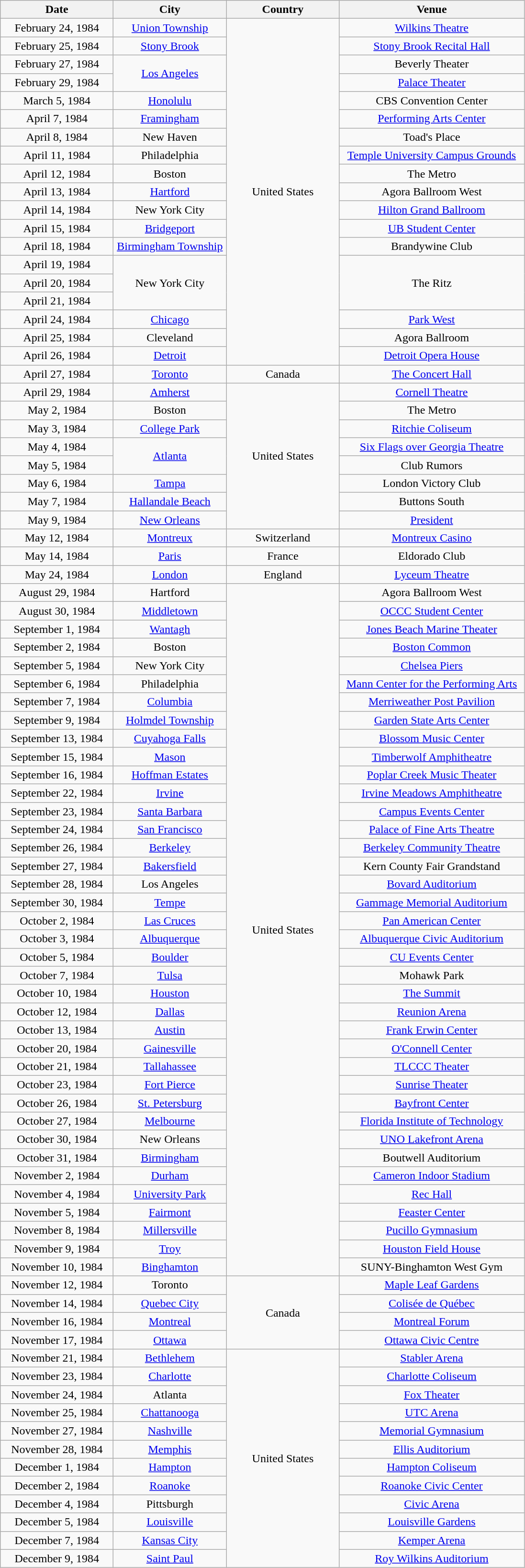<table class="wikitable" style="text-align:center;">
<tr>
<th style="width:150px;">Date</th>
<th style="width:150px;">City</th>
<th style="width:150px;">Country</th>
<th style="width:250px;">Venue</th>
</tr>
<tr>
<td>February 24, 1984</td>
<td><a href='#'>Union Township</a></td>
<td rowspan="19">United States</td>
<td><a href='#'>Wilkins Theatre</a></td>
</tr>
<tr>
<td>February 25, 1984</td>
<td><a href='#'>Stony Brook</a></td>
<td><a href='#'>Stony Brook Recital Hall</a></td>
</tr>
<tr>
<td>February 27, 1984</td>
<td rowspan="2"><a href='#'>Los Angeles</a></td>
<td>Beverly Theater</td>
</tr>
<tr>
<td>February 29, 1984</td>
<td><a href='#'>Palace Theater</a></td>
</tr>
<tr>
<td>March 5, 1984</td>
<td><a href='#'>Honolulu</a></td>
<td>CBS Convention Center</td>
</tr>
<tr>
<td>April 7, 1984</td>
<td><a href='#'>Framingham</a></td>
<td><a href='#'>Performing Arts Center</a></td>
</tr>
<tr>
<td>April 8, 1984</td>
<td>New Haven</td>
<td>Toad's Place</td>
</tr>
<tr>
<td>April 11, 1984</td>
<td>Philadelphia</td>
<td><a href='#'>Temple University Campus Grounds</a></td>
</tr>
<tr>
<td>April 12, 1984</td>
<td>Boston</td>
<td>The Metro</td>
</tr>
<tr>
<td>April 13, 1984</td>
<td><a href='#'>Hartford</a></td>
<td>Agora Ballroom West</td>
</tr>
<tr>
<td>April 14, 1984</td>
<td>New York City</td>
<td><a href='#'>Hilton Grand Ballroom</a></td>
</tr>
<tr>
<td>April 15, 1984</td>
<td><a href='#'>Bridgeport</a></td>
<td><a href='#'>UB Student Center</a></td>
</tr>
<tr>
<td>April 18, 1984</td>
<td><a href='#'>Birmingham Township</a></td>
<td>Brandywine Club</td>
</tr>
<tr>
<td>April 19, 1984</td>
<td rowspan="3">New York City</td>
<td rowspan="3">The Ritz</td>
</tr>
<tr>
<td>April 20, 1984</td>
</tr>
<tr>
<td>April 21, 1984</td>
</tr>
<tr>
<td>April 24, 1984</td>
<td><a href='#'>Chicago</a></td>
<td><a href='#'>Park West</a></td>
</tr>
<tr>
<td>April 25, 1984</td>
<td>Cleveland</td>
<td>Agora Ballroom</td>
</tr>
<tr>
<td>April 26, 1984</td>
<td><a href='#'>Detroit</a></td>
<td><a href='#'>Detroit Opera House</a></td>
</tr>
<tr>
<td>April 27, 1984</td>
<td><a href='#'>Toronto</a></td>
<td>Canada</td>
<td><a href='#'>The Concert Hall</a></td>
</tr>
<tr>
<td>April 29, 1984</td>
<td><a href='#'>Amherst</a></td>
<td rowspan="8">United States</td>
<td><a href='#'>Cornell Theatre</a></td>
</tr>
<tr>
<td>May 2, 1984</td>
<td>Boston</td>
<td>The Metro</td>
</tr>
<tr>
<td>May 3, 1984</td>
<td><a href='#'>College Park</a></td>
<td><a href='#'>Ritchie Coliseum</a></td>
</tr>
<tr>
<td>May 4, 1984</td>
<td rowspan="2"><a href='#'>Atlanta</a></td>
<td><a href='#'>Six Flags over Georgia Theatre</a></td>
</tr>
<tr>
<td>May 5, 1984</td>
<td>Club Rumors</td>
</tr>
<tr>
<td>May 6, 1984</td>
<td><a href='#'>Tampa</a></td>
<td>London Victory Club</td>
</tr>
<tr>
<td>May 7, 1984</td>
<td><a href='#'>Hallandale Beach</a></td>
<td>Buttons South</td>
</tr>
<tr>
<td>May 9, 1984</td>
<td><a href='#'>New Orleans</a></td>
<td><a href='#'>President</a></td>
</tr>
<tr>
<td>May 12, 1984</td>
<td><a href='#'>Montreux</a></td>
<td>Switzerland</td>
<td><a href='#'>Montreux Casino</a></td>
</tr>
<tr>
<td>May 14, 1984</td>
<td><a href='#'>Paris</a></td>
<td>France</td>
<td>Eldorado Club</td>
</tr>
<tr>
<td>May 24, 1984</td>
<td><a href='#'>London</a></td>
<td>England</td>
<td><a href='#'>Lyceum Theatre</a></td>
</tr>
<tr>
<td>August 29, 1984</td>
<td>Hartford</td>
<td rowspan="38">United States</td>
<td>Agora Ballroom West</td>
</tr>
<tr>
<td>August 30, 1984</td>
<td><a href='#'>Middletown</a></td>
<td><a href='#'>OCCC Student Center</a></td>
</tr>
<tr>
<td>September 1, 1984</td>
<td><a href='#'>Wantagh</a></td>
<td><a href='#'>Jones Beach Marine Theater</a></td>
</tr>
<tr>
<td>September 2, 1984</td>
<td>Boston</td>
<td><a href='#'>Boston Common</a></td>
</tr>
<tr>
<td>September 5, 1984</td>
<td>New York City</td>
<td><a href='#'>Chelsea Piers</a></td>
</tr>
<tr>
<td>September 6, 1984</td>
<td>Philadelphia</td>
<td><a href='#'>Mann Center for the Performing Arts</a></td>
</tr>
<tr>
<td>September 7, 1984</td>
<td><a href='#'>Columbia</a></td>
<td><a href='#'>Merriweather Post Pavilion</a></td>
</tr>
<tr>
<td>September 9, 1984</td>
<td><a href='#'>Holmdel Township</a></td>
<td><a href='#'>Garden State Arts Center</a></td>
</tr>
<tr>
<td>September 13, 1984</td>
<td><a href='#'>Cuyahoga Falls</a></td>
<td><a href='#'>Blossom Music Center</a></td>
</tr>
<tr>
<td>September 15, 1984</td>
<td><a href='#'>Mason</a></td>
<td><a href='#'>Timberwolf Amphitheatre</a></td>
</tr>
<tr>
<td>September 16, 1984</td>
<td><a href='#'>Hoffman Estates</a></td>
<td><a href='#'>Poplar Creek Music Theater</a></td>
</tr>
<tr>
<td>September 22, 1984</td>
<td><a href='#'>Irvine</a></td>
<td><a href='#'>Irvine Meadows Amphitheatre</a></td>
</tr>
<tr>
<td>September 23, 1984</td>
<td><a href='#'>Santa Barbara</a></td>
<td><a href='#'>Campus Events Center</a></td>
</tr>
<tr>
<td>September 24, 1984</td>
<td><a href='#'>San Francisco</a></td>
<td><a href='#'>Palace of Fine Arts Theatre</a></td>
</tr>
<tr>
<td>September 26, 1984</td>
<td><a href='#'>Berkeley</a></td>
<td><a href='#'>Berkeley Community Theatre</a></td>
</tr>
<tr>
<td>September 27, 1984</td>
<td><a href='#'>Bakersfield</a></td>
<td>Kern County Fair Grandstand</td>
</tr>
<tr>
<td>September 28, 1984</td>
<td>Los Angeles</td>
<td><a href='#'>Bovard Auditorium</a></td>
</tr>
<tr>
<td>September 30, 1984</td>
<td><a href='#'>Tempe</a></td>
<td><a href='#'>Gammage Memorial Auditorium</a></td>
</tr>
<tr>
<td>October 2, 1984</td>
<td><a href='#'>Las Cruces</a></td>
<td><a href='#'>Pan American Center</a></td>
</tr>
<tr>
<td>October 3, 1984</td>
<td><a href='#'>Albuquerque</a></td>
<td><a href='#'>Albuquerque Civic Auditorium</a></td>
</tr>
<tr>
<td>October 5, 1984</td>
<td><a href='#'>Boulder</a></td>
<td><a href='#'>CU Events Center</a></td>
</tr>
<tr>
<td>October 7, 1984</td>
<td><a href='#'>Tulsa</a></td>
<td>Mohawk Park</td>
</tr>
<tr>
<td>October 10, 1984</td>
<td><a href='#'>Houston</a></td>
<td><a href='#'>The Summit</a></td>
</tr>
<tr>
<td>October 12, 1984</td>
<td><a href='#'>Dallas</a></td>
<td><a href='#'>Reunion Arena</a></td>
</tr>
<tr>
<td>October 13, 1984</td>
<td><a href='#'>Austin</a></td>
<td><a href='#'>Frank Erwin Center</a></td>
</tr>
<tr>
<td>October 20, 1984</td>
<td><a href='#'>Gainesville</a></td>
<td><a href='#'>O'Connell Center</a></td>
</tr>
<tr>
<td>October 21, 1984</td>
<td><a href='#'>Tallahassee</a></td>
<td><a href='#'>TLCCC Theater</a></td>
</tr>
<tr>
<td>October 23, 1984</td>
<td><a href='#'>Fort Pierce</a></td>
<td><a href='#'>Sunrise Theater</a></td>
</tr>
<tr>
<td>October 26, 1984</td>
<td><a href='#'>St. Petersburg</a></td>
<td><a href='#'>Bayfront Center</a></td>
</tr>
<tr>
<td>October 27, 1984</td>
<td><a href='#'>Melbourne</a></td>
<td><a href='#'>Florida Institute of Technology</a></td>
</tr>
<tr>
<td>October 30, 1984</td>
<td>New Orleans</td>
<td><a href='#'>UNO Lakefront Arena</a></td>
</tr>
<tr>
<td>October 31, 1984</td>
<td><a href='#'>Birmingham</a></td>
<td>Boutwell Auditorium</td>
</tr>
<tr>
<td>November 2, 1984</td>
<td><a href='#'>Durham</a></td>
<td><a href='#'>Cameron Indoor Stadium</a></td>
</tr>
<tr>
<td>November 4, 1984</td>
<td><a href='#'>University Park</a></td>
<td><a href='#'>Rec Hall</a></td>
</tr>
<tr>
<td>November 5, 1984</td>
<td><a href='#'>Fairmont</a></td>
<td><a href='#'>Feaster Center</a></td>
</tr>
<tr>
<td>November 8, 1984</td>
<td><a href='#'>Millersville</a></td>
<td><a href='#'>Pucillo Gymnasium</a></td>
</tr>
<tr>
<td>November 9, 1984</td>
<td><a href='#'>Troy</a></td>
<td><a href='#'>Houston Field House</a></td>
</tr>
<tr>
<td>November 10, 1984</td>
<td><a href='#'>Binghamton</a></td>
<td>SUNY-Binghamton West Gym</td>
</tr>
<tr>
<td>November 12, 1984</td>
<td>Toronto</td>
<td rowspan="4">Canada</td>
<td><a href='#'>Maple Leaf Gardens</a></td>
</tr>
<tr>
<td>November 14, 1984</td>
<td><a href='#'>Quebec City</a></td>
<td><a href='#'>Colisée de Québec</a></td>
</tr>
<tr>
<td>November 16, 1984</td>
<td><a href='#'>Montreal</a></td>
<td><a href='#'>Montreal Forum</a></td>
</tr>
<tr>
<td>November 17, 1984</td>
<td><a href='#'>Ottawa</a></td>
<td><a href='#'>Ottawa Civic Centre</a></td>
</tr>
<tr>
<td>November 21, 1984</td>
<td><a href='#'>Bethlehem</a></td>
<td rowspan="12">United States</td>
<td><a href='#'>Stabler Arena</a></td>
</tr>
<tr>
<td>November 23, 1984</td>
<td><a href='#'>Charlotte</a></td>
<td><a href='#'>Charlotte Coliseum</a></td>
</tr>
<tr>
<td>November 24, 1984</td>
<td>Atlanta</td>
<td><a href='#'>Fox Theater</a></td>
</tr>
<tr>
<td>November 25, 1984</td>
<td><a href='#'>Chattanooga</a></td>
<td><a href='#'>UTC Arena</a></td>
</tr>
<tr>
<td>November 27, 1984</td>
<td><a href='#'>Nashville</a></td>
<td><a href='#'>Memorial Gymnasium</a></td>
</tr>
<tr>
<td>November 28, 1984</td>
<td><a href='#'>Memphis</a></td>
<td><a href='#'>Ellis Auditorium</a></td>
</tr>
<tr>
<td>December 1, 1984</td>
<td><a href='#'>Hampton</a></td>
<td><a href='#'>Hampton Coliseum</a></td>
</tr>
<tr>
<td>December 2, 1984</td>
<td><a href='#'>Roanoke</a></td>
<td><a href='#'>Roanoke Civic Center</a></td>
</tr>
<tr>
<td>December 4, 1984</td>
<td>Pittsburgh</td>
<td><a href='#'>Civic Arena</a></td>
</tr>
<tr>
<td>December 5, 1984</td>
<td><a href='#'>Louisville</a></td>
<td><a href='#'>Louisville Gardens</a></td>
</tr>
<tr>
<td>December 7, 1984</td>
<td><a href='#'>Kansas City</a></td>
<td><a href='#'>Kemper Arena</a></td>
</tr>
<tr>
<td>December 9, 1984</td>
<td><a href='#'>Saint Paul</a></td>
<td><a href='#'>Roy Wilkins Auditorium</a></td>
</tr>
</table>
